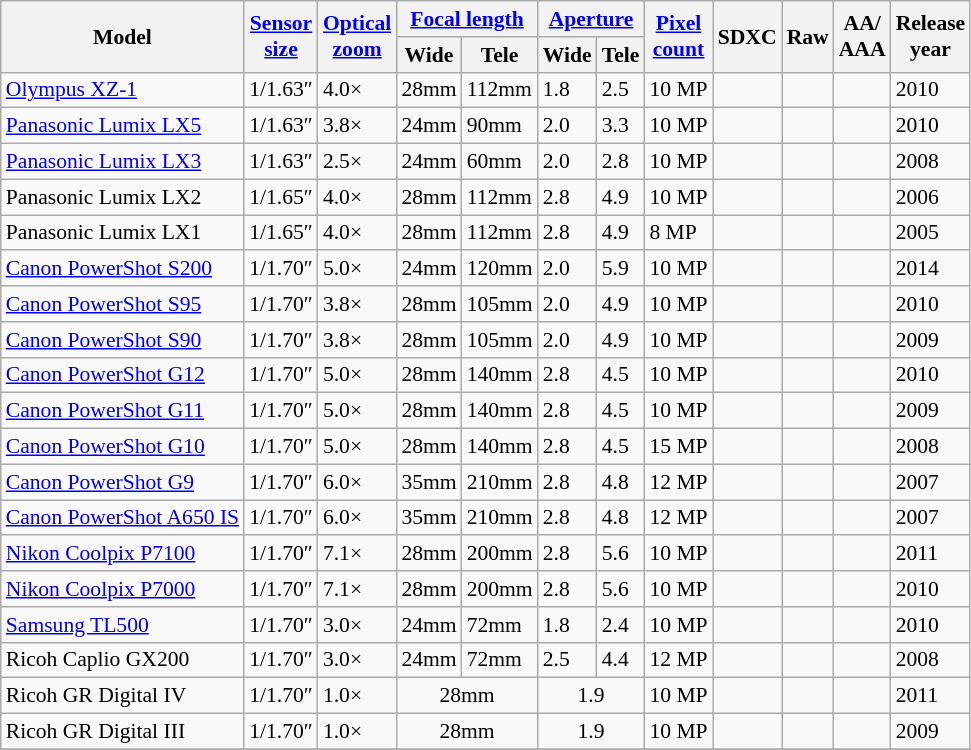<table class="wikitable sortable col3right col4right col5right col6right col7right col8right" style="font-size:90%;white-space:nowrap">
<tr>
<th rowspan=2>Model</th>
<th rowspan=2><a href='#'>Sensor<br>size</a></th>
<th rowspan=2><a href='#'>Optical<br>zoom</a></th>
<th colspan=2><a href='#'>Focal length</a></th>
<th colspan=2><a href='#'>Aperture</a></th>
<th rowspan=2><a href='#'>Pixel<br>count</a></th>
<th rowspan=2>SDXC</th>
<th rowspan=2>Raw</th>
<th rowspan=2>AA/<br>AAA</th>
<th rowspan=2>Release<br>year</th>
</tr>
<tr>
<th>Wide</th>
<th>Tele</th>
<th>Wide</th>
<th>Tele</th>
</tr>
<tr>
<td><a href='#'>Olympus XZ-1</a></td>
<td>1/1.63″</td>
<td>4.0×</td>
<td>28mm</td>
<td>112mm</td>
<td>1.8</td>
<td>2.5</td>
<td>10 MP</td>
<td></td>
<td></td>
<td></td>
<td>2010</td>
</tr>
<tr>
<td><a href='#'>Panasonic Lumix LX5</a></td>
<td>1/1.63″</td>
<td>3.8×</td>
<td>24mm</td>
<td>90mm</td>
<td>2.0</td>
<td>3.3</td>
<td>10 MP</td>
<td></td>
<td></td>
<td></td>
<td>2010</td>
</tr>
<tr>
<td><a href='#'>Panasonic Lumix LX3</a></td>
<td>1/1.63″</td>
<td>2.5×</td>
<td>24mm</td>
<td>60mm</td>
<td>2.0</td>
<td>2.8</td>
<td>10 MP</td>
<td></td>
<td></td>
<td></td>
<td>2008</td>
</tr>
<tr>
<td>Panasonic Lumix LX2</td>
<td>1/1.65″</td>
<td>4.0×</td>
<td>28mm</td>
<td>112mm</td>
<td>2.8</td>
<td>4.9</td>
<td>10 MP</td>
<td></td>
<td></td>
<td></td>
<td>2006</td>
</tr>
<tr>
<td>Panasonic Lumix LX1</td>
<td>1/1.65″</td>
<td>4.0×</td>
<td>28mm</td>
<td>112mm</td>
<td>2.8</td>
<td>4.9</td>
<td>8 MP</td>
<td></td>
<td></td>
<td></td>
<td>2005</td>
</tr>
<tr>
<td><a href='#'>Canon PowerShot S200</a></td>
<td>1/1.70″</td>
<td>5.0×</td>
<td>24mm</td>
<td>120mm</td>
<td>2.0</td>
<td>5.9</td>
<td>10 MP</td>
<td></td>
<td></td>
<td></td>
<td>2014</td>
</tr>
<tr>
<td><a href='#'>Canon PowerShot S95</a></td>
<td>1/1.70″</td>
<td>3.8×</td>
<td>28mm</td>
<td>105mm</td>
<td>2.0</td>
<td>4.9</td>
<td>10 MP</td>
<td></td>
<td></td>
<td></td>
<td>2010</td>
</tr>
<tr>
<td><a href='#'>Canon PowerShot S90</a></td>
<td>1/1.70″</td>
<td>3.8×</td>
<td>28mm</td>
<td>105mm</td>
<td>2.0</td>
<td>4.9</td>
<td>10 MP</td>
<td></td>
<td></td>
<td></td>
<td>2009</td>
</tr>
<tr>
<td><a href='#'>Canon PowerShot G12</a></td>
<td>1/1.70″</td>
<td>5.0×</td>
<td>28mm</td>
<td>140mm</td>
<td>2.8</td>
<td>4.5</td>
<td>10 MP</td>
<td></td>
<td></td>
<td></td>
<td>2010</td>
</tr>
<tr>
<td><a href='#'>Canon PowerShot G11</a></td>
<td>1/1.70″</td>
<td>5.0×</td>
<td>28mm</td>
<td>140mm</td>
<td>2.8</td>
<td>4.5</td>
<td>10 MP</td>
<td></td>
<td></td>
<td></td>
<td>2009</td>
</tr>
<tr>
<td><a href='#'>Canon PowerShot G10</a></td>
<td>1/1.70″</td>
<td>5.0×</td>
<td>28mm</td>
<td>140mm</td>
<td>2.8</td>
<td>4.5</td>
<td>15 MP</td>
<td></td>
<td></td>
<td></td>
<td>2008</td>
</tr>
<tr>
<td><a href='#'>Canon PowerShot G9</a></td>
<td>1/1.70″</td>
<td>6.0×</td>
<td>35mm</td>
<td>210mm</td>
<td>2.8</td>
<td>4.8</td>
<td>12 MP</td>
<td></td>
<td></td>
<td></td>
<td>2007</td>
</tr>
<tr>
<td><a href='#'>Canon PowerShot A650 IS</a></td>
<td>1/1.70″</td>
<td>6.0×</td>
<td>35mm</td>
<td>210mm</td>
<td>2.8</td>
<td>4.8</td>
<td>12 MP</td>
<td></td>
<td></td>
<td></td>
<td>2007</td>
</tr>
<tr>
<td><a href='#'>Nikon Coolpix P7100</a></td>
<td>1/1.70″</td>
<td>7.1×</td>
<td>28mm</td>
<td>200mm</td>
<td>2.8</td>
<td>5.6</td>
<td>10 MP</td>
<td></td>
<td></td>
<td></td>
<td>2011</td>
</tr>
<tr>
<td><a href='#'>Nikon Coolpix P7000</a></td>
<td>1/1.70″</td>
<td>7.1×</td>
<td>28mm</td>
<td>200mm</td>
<td>2.8</td>
<td>5.6</td>
<td>10 MP</td>
<td></td>
<td></td>
<td></td>
<td>2010</td>
</tr>
<tr>
<td><a href='#'>Samsung TL500</a></td>
<td>1/1.70″</td>
<td>3.0×</td>
<td>24mm</td>
<td>72mm</td>
<td>1.8</td>
<td>2.4</td>
<td>10 MP</td>
<td></td>
<td></td>
<td></td>
<td>2010</td>
</tr>
<tr>
<td>Ricoh Caplio GX200</td>
<td>1/1.70″</td>
<td>3.0×</td>
<td>24mm</td>
<td>72mm</td>
<td>2.5</td>
<td>4.4</td>
<td>12 MP</td>
<td></td>
<td></td>
<td></td>
<td>2008</td>
</tr>
<tr>
<td>Ricoh GR Digital IV</td>
<td>1/1.70″</td>
<td>1.0×</td>
<td colspan=2 style="text-align:center">28mm</td>
<td colspan=2 style="text-align:center">1.9</td>
<td>10 MP</td>
<td></td>
<td></td>
<td></td>
<td style="text-align:left">2011</td>
</tr>
<tr>
<td>Ricoh GR Digital III</td>
<td>1/1.70″</td>
<td>1.0×</td>
<td colspan=2 style="text-align:center">28mm</td>
<td colspan=2 style="text-align:center">1.9</td>
<td>10 MP</td>
<td></td>
<td></td>
<td></td>
<td style="text-align:left">2009</td>
</tr>
<tr>
</tr>
</table>
